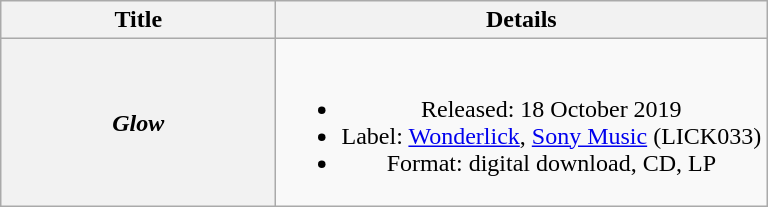<table class="wikitable plainrowheaders" style="text-align:center;" border="1">
<tr>
<th scope="col" style="width:11em;">Title</th>
<th scope="col" style="width:20em;">Details</th>
</tr>
<tr>
<th scope="row"><em>Glow</em></th>
<td><br><ul><li>Released: 18 October 2019</li><li>Label: <a href='#'>Wonderlick</a>, <a href='#'>Sony Music</a> (LICK033)</li><li>Format: digital download, CD, LP</li></ul></td>
</tr>
</table>
